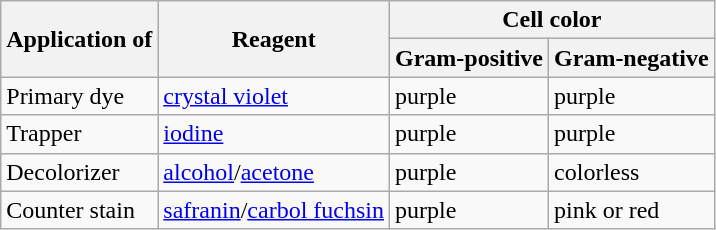<table class="wikitable">
<tr>
<th rowspan=2>Application of</th>
<th rowspan=2>Reagent</th>
<th colspan=4>Cell color</th>
</tr>
<tr>
<th>Gram-positive</th>
<th>Gram-negative</th>
</tr>
<tr>
<td>Primary dye</td>
<td><a href='#'>crystal violet</a></td>
<td>purple</td>
<td>purple</td>
</tr>
<tr>
<td>Trapper</td>
<td><a href='#'>iodine</a></td>
<td>purple</td>
<td>purple</td>
</tr>
<tr>
<td>Decolorizer</td>
<td><a href='#'>alcohol</a>/<a href='#'>acetone</a></td>
<td>purple</td>
<td>colorless</td>
</tr>
<tr>
<td>Counter stain</td>
<td><a href='#'>safranin</a>/<a href='#'>carbol fuchsin</a></td>
<td>purple</td>
<td>pink or red</td>
</tr>
</table>
